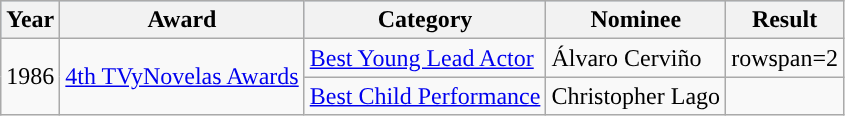<table class="wikitable">
<tr style="background:#b0c4de;">
<th>Year</th>
<th>Award</th>
<th>Category</th>
<th>Nominee</th>
<th>Result</th>
</tr>
<tr>
<td rowspan=2>1986</td>
<td rowspan=2><a href='#'>4th TVyNovelas Awards</a></td>
<td><a href='#'>Best Young Lead Actor</a></td>
<td>Álvaro Cerviño</td>
<td>rowspan=2 </td>
</tr>
<tr>
<td><a href='#'>Best Child Performance</a></td>
<td>Christopher Lago</td>
</tr>
</table>
